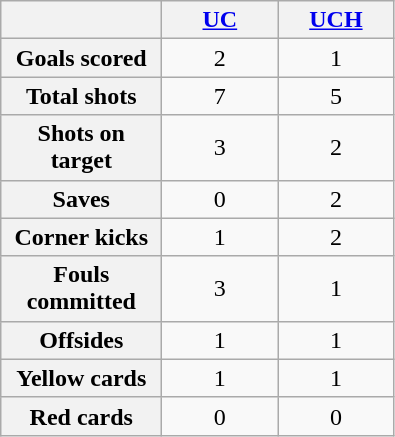<table class="wikitable plainrowheaders" style="text-align:center">
<tr>
<th scope="col" style="width:100px"></th>
<th scope="col" style="width:70px"><a href='#'>UC</a></th>
<th scope="col" style="width:70px"><a href='#'>UCH</a></th>
</tr>
<tr>
<th scope=row>Goals scored</th>
<td>2</td>
<td>1</td>
</tr>
<tr>
<th scope=row>Total shots</th>
<td>7</td>
<td>5</td>
</tr>
<tr>
<th scope=row>Shots on target</th>
<td>3</td>
<td>2</td>
</tr>
<tr>
<th scope=row>Saves</th>
<td>0</td>
<td>2</td>
</tr>
<tr>
<th scope=row>Corner kicks</th>
<td>1</td>
<td>2</td>
</tr>
<tr>
<th scope=row>Fouls committed</th>
<td>3</td>
<td>1</td>
</tr>
<tr>
<th scope=row>Offsides</th>
<td>1</td>
<td>1</td>
</tr>
<tr>
<th scope=row>Yellow cards</th>
<td>1</td>
<td>1</td>
</tr>
<tr>
<th scope=row>Red cards</th>
<td>0</td>
<td>0</td>
</tr>
</table>
